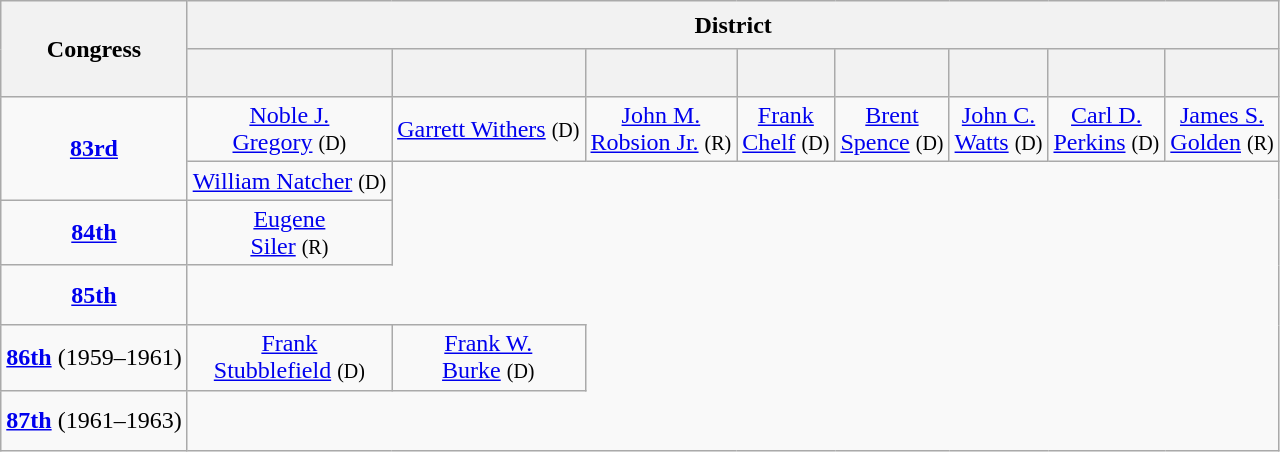<table class=wikitable style="text-align:center">
<tr style="height:2em">
<th rowspan=2>Congress</th>
<th colspan=8>District</th>
</tr>
<tr style="height:2em">
<th></th>
<th></th>
<th></th>
<th></th>
<th></th>
<th></th>
<th></th>
<th></th>
</tr>
<tr style="height:1.5em">
<td rowspan=2><strong><a href='#'>83rd</a></strong> </td>
<td><a href='#'>Noble J.<br>Gregory</a> <small>(D)</small></td>
<td><a href='#'>Garrett Withers</a> <small>(D)</small></td>
<td><a href='#'>John M.<br>Robsion Jr.</a> <small>(R)</small></td>
<td><a href='#'>Frank<br>Chelf</a> <small>(D)</small></td>
<td><a href='#'>Brent<br>Spence</a> <small>(D)</small></td>
<td><a href='#'>John C.<br>Watts</a> <small>(D)</small></td>
<td><a href='#'>Carl D.<br>Perkins</a> <small>(D)</small></td>
<td><a href='#'>James S.<br>Golden</a> <small>(R)</small></td>
</tr>
<tr style="height:1.5em">
<td><a href='#'>William Natcher</a> <small>(D)</small></td>
</tr>
<tr style="height:2.5em">
<td><strong><a href='#'>84th</a></strong> </td>
<td><a href='#'>Eugene<br>Siler</a> <small>(R)</small></td>
</tr>
<tr style="height:2.5em">
<td><strong><a href='#'>85th</a></strong> </td>
</tr>
<tr style="height:2.5em">
<td><strong><a href='#'>86th</a></strong> (1959–1961)</td>
<td><a href='#'>Frank<br>Stubblefield</a> <small>(D)</small></td>
<td><a href='#'>Frank W.<br>Burke</a> <small>(D)</small></td>
</tr>
<tr style="height:2.5em">
<td><strong><a href='#'>87th</a></strong> (1961–1963)</td>
</tr>
</table>
